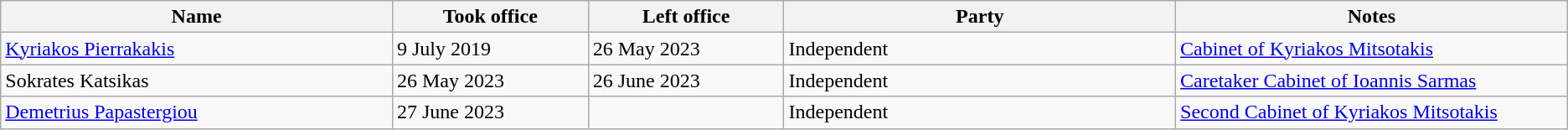<table class="wikitable">
<tr>
<th width="20%">Name</th>
<th width="10%">Took office</th>
<th width="10%">Left office</th>
<th width="20%">Party</th>
<th width="20%">Notes</th>
</tr>
<tr>
<td><a href='#'>Kyriakos Pierrakakis</a></td>
<td>9 July 2019</td>
<td>26 Μay 2023</td>
<td>Independent</td>
<td><a href='#'>Cabinet of Kyriakos Mitsotakis</a></td>
</tr>
<tr>
<td>Sokrates Katsikas</td>
<td>26 May 2023</td>
<td>26 June 2023</td>
<td>Independent</td>
<td><a href='#'>Caretaker Cabinet of Ioannis Sarmas</a></td>
</tr>
<tr>
<td><a href='#'>Demetrius Papastergiou</a></td>
<td>27 June 2023</td>
<td></td>
<td>Independent</td>
<td><a href='#'>Second Cabinet of Kyriakos Mitsotakis</a></td>
</tr>
</table>
